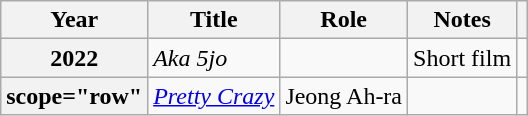<table class="wikitable sortable plainrowheaders">
<tr>
<th scope="col">Year</th>
<th scope="col">Title</th>
<th scope="col">Role</th>
<th scope="col">Notes</th>
<th scope="col" class="unsortable"></th>
</tr>
<tr>
<th scope="row">2022</th>
<td><em>Aka 5jo </em></td>
<td></td>
<td>Short film</td>
<td style="text-align:center"></td>
</tr>
<tr>
<th>scope="row" </th>
<td><em><a href='#'>Pretty Crazy</a></em></td>
<td>Jeong Ah-ra</td>
<td></td>
<td style="text-align:center"></td>
</tr>
</table>
